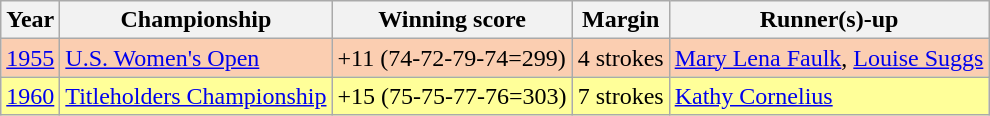<table class="wikitable">
<tr>
<th>Year</th>
<th>Championship</th>
<th>Winning score</th>
<th>Margin</th>
<th>Runner(s)-up</th>
</tr>
<tr style="background:#FBCEB1;">
<td><a href='#'>1955</a></td>
<td><a href='#'>U.S. Women's Open</a></td>
<td>+11 (74-72-79-74=299)</td>
<td>4 strokes</td>
<td> <a href='#'>Mary Lena Faulk</a>,  <a href='#'>Louise Suggs</a></td>
</tr>
<tr style="background:#FFFF99;">
<td><a href='#'>1960</a></td>
<td><a href='#'>Titleholders Championship</a></td>
<td>+15 (75-75-77-76=303)</td>
<td>7 strokes</td>
<td> <a href='#'>Kathy Cornelius</a></td>
</tr>
</table>
